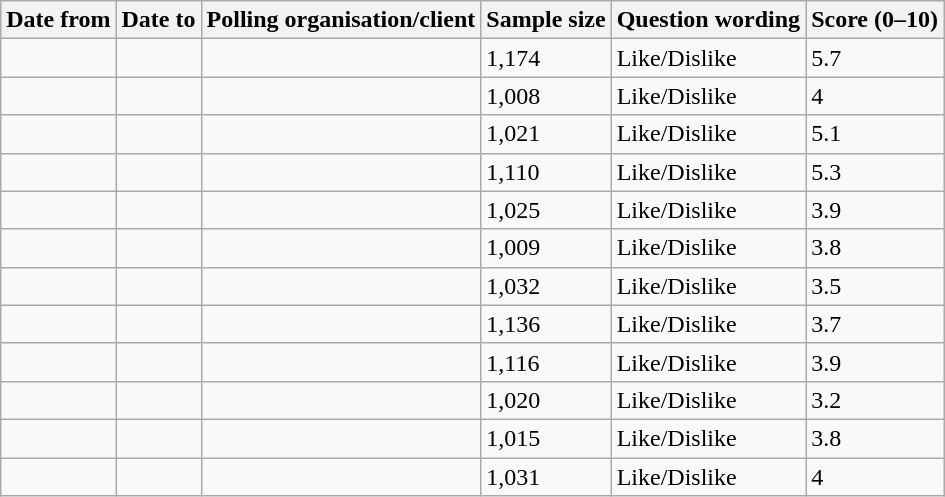<table class="wikitable collapsible sortable">
<tr>
<th>Date from</th>
<th>Date to</th>
<th>Polling organisation/client</th>
<th>Sample size</th>
<th>Question wording</th>
<th>Score (0–10)</th>
</tr>
<tr>
<td></td>
<td></td>
<td></td>
<td>1,174</td>
<td>Like/Dislike</td>
<td>5.7</td>
</tr>
<tr>
<td></td>
<td></td>
<td></td>
<td>1,008</td>
<td>Like/Dislike</td>
<td>4</td>
</tr>
<tr>
<td></td>
<td></td>
<td></td>
<td>1,021</td>
<td>Like/Dislike</td>
<td>5.1</td>
</tr>
<tr>
<td></td>
<td></td>
<td></td>
<td>1,110</td>
<td>Like/Dislike</td>
<td>5.3</td>
</tr>
<tr>
<td></td>
<td></td>
<td></td>
<td>1,025</td>
<td>Like/Dislike</td>
<td>3.9</td>
</tr>
<tr>
<td></td>
<td></td>
<td></td>
<td>1,009</td>
<td>Like/Dislike</td>
<td>3.8</td>
</tr>
<tr>
<td></td>
<td></td>
<td></td>
<td>1,032</td>
<td>Like/Dislike</td>
<td>3.5</td>
</tr>
<tr>
<td></td>
<td></td>
<td></td>
<td>1,136</td>
<td>Like/Dislike</td>
<td>3.7</td>
</tr>
<tr>
<td></td>
<td></td>
<td></td>
<td>1,116</td>
<td>Like/Dislike</td>
<td>3.9</td>
</tr>
<tr>
<td></td>
<td></td>
<td></td>
<td>1,020</td>
<td>Like/Dislike</td>
<td>3.2</td>
</tr>
<tr>
<td></td>
<td></td>
<td></td>
<td>1,015</td>
<td>Like/Dislike</td>
<td>3.8</td>
</tr>
<tr>
<td></td>
<td></td>
<td></td>
<td>1,031</td>
<td>Like/Dislike</td>
<td>4</td>
</tr>
</table>
